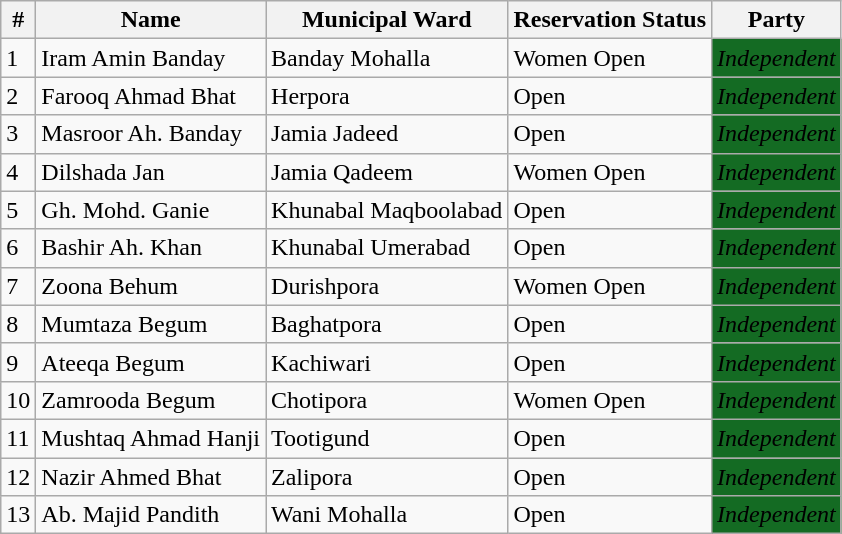<table class="wikitable sortable">
<tr>
<th>#</th>
<th>Name</th>
<th>Municipal Ward</th>
<th>Reservation Status</th>
<th>Party</th>
</tr>
<tr>
<td>1</td>
<td>Iram Amin Banday</td>
<td>Banday Mohalla</td>
<td>Women Open</td>
<td bgcolor="#146B23"><em>Independent</em></td>
</tr>
<tr>
<td>2</td>
<td>Farooq Ahmad Bhat</td>
<td>Herpora</td>
<td>Open</td>
<td bgcolor="#146B23"><em>Independent</em></td>
</tr>
<tr>
<td>3</td>
<td>Masroor Ah. Banday</td>
<td>Jamia Jadeed</td>
<td>Open</td>
<td bgcolor="#146B23"><em>Independent</em></td>
</tr>
<tr>
<td>4</td>
<td>Dilshada Jan</td>
<td>Jamia Qadeem</td>
<td>Women Open</td>
<td bgcolor="#146B23"><em>Independent</em></td>
</tr>
<tr>
<td>5</td>
<td>Gh. Mohd. Ganie</td>
<td>Khunabal Maqboolabad</td>
<td>Open</td>
<td bgcolor="#146B23"><em>Independent</em></td>
</tr>
<tr>
<td>6</td>
<td>Bashir Ah. Khan</td>
<td>Khunabal Umerabad</td>
<td>Open</td>
<td bgcolor="#146B23"><em>Independent</em></td>
</tr>
<tr>
<td>7</td>
<td>Zoona Behum</td>
<td>Durishpora</td>
<td>Women Open</td>
<td bgcolor="#146B23"><em>Independent</em></td>
</tr>
<tr>
<td>8</td>
<td>Mumtaza Begum</td>
<td>Baghatpora</td>
<td>Open</td>
<td bgcolor="#146B23"><em>Independent</em></td>
</tr>
<tr>
<td>9</td>
<td>Ateeqa Begum</td>
<td>Kachiwari</td>
<td>Open</td>
<td bgcolor="#146B23"><em>Independent</em></td>
</tr>
<tr>
<td>10</td>
<td>Zamrooda Begum</td>
<td>Chotipora</td>
<td>Women Open</td>
<td bgcolor="#146B23"><em>Independent</em></td>
</tr>
<tr>
<td>11</td>
<td>Mushtaq Ahmad Hanji</td>
<td>Tootigund</td>
<td>Open</td>
<td bgcolor="#146B23"><em>Independent</em></td>
</tr>
<tr>
<td>12</td>
<td>Nazir Ahmed Bhat</td>
<td>Zalipora</td>
<td>Open</td>
<td bgcolor="#146B23"><em>Independent</em></td>
</tr>
<tr>
<td>13</td>
<td>Ab. Majid Pandith</td>
<td>Wani Mohalla</td>
<td>Open</td>
<td bgcolor="#146B23"><em>Independent</em></td>
</tr>
</table>
